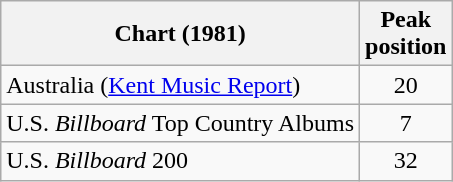<table class="wikitable">
<tr>
<th>Chart (1981)</th>
<th>Peak<br>position</th>
</tr>
<tr>
<td>Australia (<a href='#'>Kent Music Report</a>)</td>
<td align="center">20</td>
</tr>
<tr>
<td>U.S. <em>Billboard</em> Top Country Albums</td>
<td align="center">7</td>
</tr>
<tr>
<td>U.S. <em>Billboard</em> 200</td>
<td align="center">32</td>
</tr>
</table>
